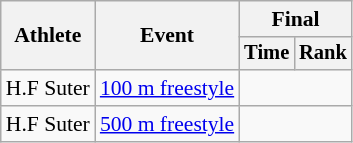<table class=wikitable style=font-size:90%;text-align:center>
<tr>
<th rowspan=2>Athlete</th>
<th rowspan=2>Event</th>
<th colspan=2>Final</th>
</tr>
<tr style=font-size:95%>
<th>Time</th>
<th>Rank</th>
</tr>
<tr>
<td align=left>H.F Suter</td>
<td align=left><a href='#'>100 m freestyle</a></td>
<td colspan=2></td>
</tr>
<tr>
<td align=left>H.F Suter</td>
<td align=left><a href='#'>500 m freestyle</a></td>
<td colspan=2></td>
</tr>
</table>
